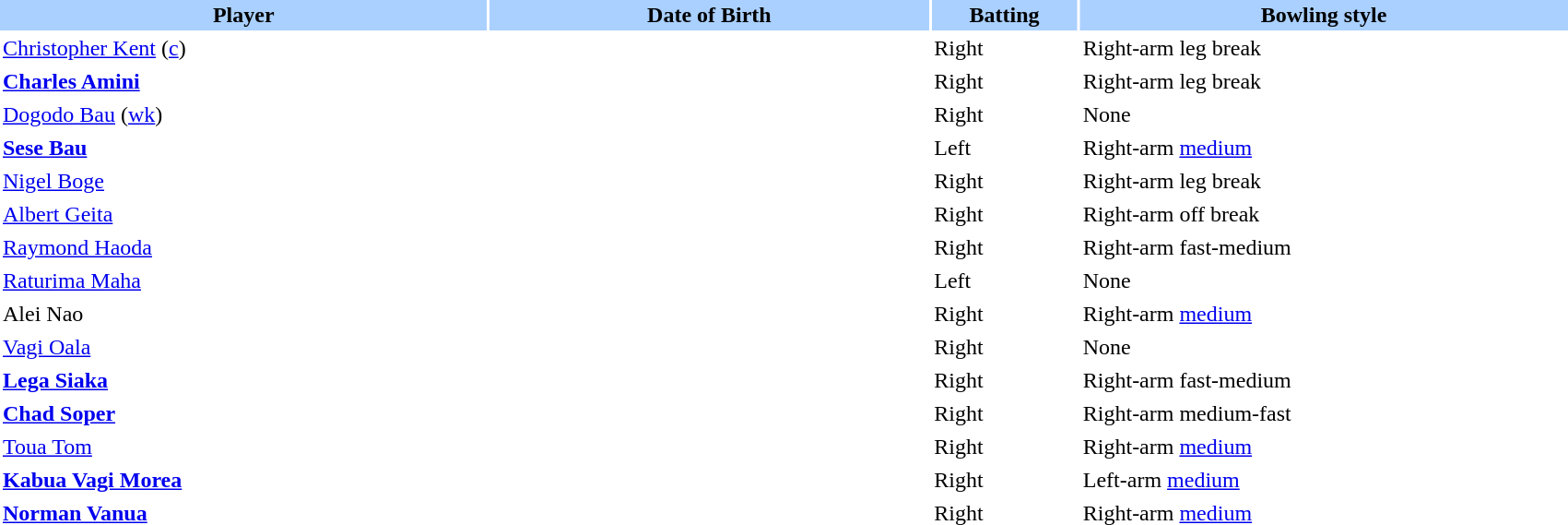<table border="0" cellspacing="2" cellpadding="2" style="width:90%;">
<tr style="background:#aad0ff;">
<th width=20%>Player</th>
<th width=18%>Date of Birth</th>
<th width=6%>Batting</th>
<th width=20%>Bowling style</th>
</tr>
<tr>
<td><a href='#'>Christopher Kent</a> (<a href='#'>c</a>)</td>
<td></td>
<td>Right</td>
<td>Right-arm leg break</td>
</tr>
<tr>
<td><strong><a href='#'>Charles Amini</a></strong></td>
<td></td>
<td>Right</td>
<td>Right-arm leg break</td>
</tr>
<tr>
<td><a href='#'>Dogodo Bau</a> (<a href='#'>wk</a>)</td>
<td></td>
<td>Right</td>
<td>None</td>
</tr>
<tr>
<td><strong><a href='#'>Sese Bau</a></strong></td>
<td></td>
<td>Left</td>
<td>Right-arm <a href='#'>medium</a></td>
</tr>
<tr>
<td><a href='#'>Nigel Boge</a></td>
<td></td>
<td>Right</td>
<td>Right-arm leg break</td>
</tr>
<tr>
<td><a href='#'>Albert Geita</a></td>
<td></td>
<td>Right</td>
<td>Right-arm off break</td>
</tr>
<tr>
<td><a href='#'>Raymond Haoda</a></td>
<td></td>
<td>Right</td>
<td>Right-arm fast-medium</td>
</tr>
<tr>
<td><a href='#'>Raturima Maha</a></td>
<td></td>
<td>Left</td>
<td>None</td>
</tr>
<tr>
<td>Alei Nao</td>
<td></td>
<td>Right</td>
<td>Right-arm <a href='#'>medium</a></td>
</tr>
<tr>
<td><a href='#'>Vagi Oala</a></td>
<td></td>
<td>Right</td>
<td>None</td>
</tr>
<tr>
<td><strong><a href='#'>Lega Siaka</a></strong></td>
<td></td>
<td>Right</td>
<td>Right-arm fast-medium</td>
</tr>
<tr>
<td><strong><a href='#'>Chad Soper</a></strong></td>
<td></td>
<td>Right</td>
<td>Right-arm medium-fast</td>
</tr>
<tr>
<td><a href='#'>Toua Tom</a></td>
<td></td>
<td>Right</td>
<td>Right-arm <a href='#'>medium</a></td>
</tr>
<tr>
<td><strong><a href='#'>Kabua Vagi Morea</a></strong></td>
<td></td>
<td>Right</td>
<td>Left-arm <a href='#'>medium</a></td>
</tr>
<tr>
<td><strong><a href='#'>Norman Vanua</a></strong></td>
<td></td>
<td>Right</td>
<td>Right-arm <a href='#'>medium</a></td>
</tr>
</table>
